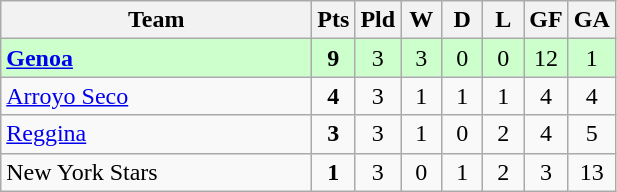<table class="wikitable" style="text-align:center;">
<tr>
<th width=200>Team</th>
<th width=20>Pts</th>
<th width=20>Pld</th>
<th width=20>W</th>
<th width=20>D</th>
<th width=20>L</th>
<th width=20>GF</th>
<th width=20>GA</th>
</tr>
<tr style="background:#ccffcc">
<td style="text-align:left">  <strong><a href='#'>Genoa</a></strong></td>
<td><strong>9</strong></td>
<td>3</td>
<td>3</td>
<td>0</td>
<td>0</td>
<td>12</td>
<td>1</td>
</tr>
<tr>
<td style="text-align:left"> <a href='#'>Arroyo Seco</a></td>
<td><strong>4</strong></td>
<td>3</td>
<td>1</td>
<td>1</td>
<td>1</td>
<td>4</td>
<td>4</td>
</tr>
<tr>
<td style="text-align:left"> <a href='#'>Reggina</a></td>
<td><strong>3</strong></td>
<td>3</td>
<td>1</td>
<td>0</td>
<td>2</td>
<td>4</td>
<td>5</td>
</tr>
<tr>
<td style="text-align:left"> New York Stars</td>
<td><strong>1</strong></td>
<td>3</td>
<td>0</td>
<td>1</td>
<td>2</td>
<td>3</td>
<td>13</td>
</tr>
</table>
